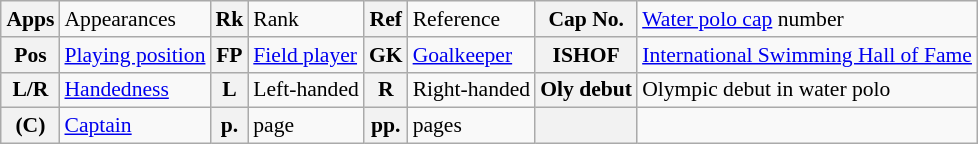<table class="wikitable" style="text-align: left; font-size: 90%; margin-left: 1em;">
<tr>
<th>Apps</th>
<td>Appearances</td>
<th>Rk</th>
<td>Rank</td>
<th>Ref</th>
<td>Reference</td>
<th>Cap No.</th>
<td><a href='#'>Water polo cap</a> number</td>
</tr>
<tr>
<th>Pos</th>
<td><a href='#'>Playing position</a></td>
<th>FP</th>
<td><a href='#'>Field player</a></td>
<th>GK</th>
<td><a href='#'>Goalkeeper</a></td>
<th>ISHOF</th>
<td><a href='#'>International Swimming Hall of Fame</a></td>
</tr>
<tr>
<th>L/R</th>
<td><a href='#'>Handedness</a></td>
<th>L</th>
<td>Left-handed</td>
<th>R</th>
<td>Right-handed</td>
<th>Oly debut</th>
<td>Olympic debut in water polo</td>
</tr>
<tr>
<th>(C)</th>
<td><a href='#'>Captain</a></td>
<th>p.</th>
<td>page</td>
<th>pp.</th>
<td>pages</td>
<th></th>
<td></td>
</tr>
</table>
